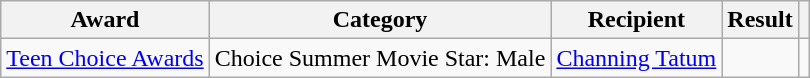<table class="wikitable">
<tr>
<th scope="col">Award</th>
<th scope="col">Category</th>
<th scope="col">Recipient</th>
<th scope="col">Result</th>
<th scope="col"></th>
</tr>
<tr>
<td><a href='#'>Teen Choice Awards</a></td>
<td>Choice Summer Movie Star: Male</td>
<td><a href='#'>Channing Tatum</a></td>
<td></td>
<td></td>
</tr>
</table>
